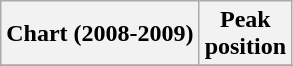<table class="wikitable plainrowheaders">
<tr>
<th>Chart (2008-2009)</th>
<th>Peak<br>position</th>
</tr>
<tr>
</tr>
</table>
